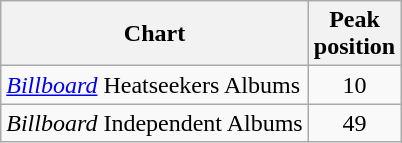<table class="wikitable">
<tr>
<th>Chart</th>
<th>Peak<br>position</th>
</tr>
<tr>
<td><em><a href='#'>Billboard</a></em> Heatseekers Albums</td>
<td align="center">10</td>
</tr>
<tr>
<td><em>Billboard</em> Independent Albums</td>
<td align="center">49</td>
</tr>
</table>
